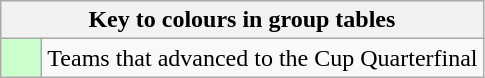<table class="wikitable" style="text-align: center;">
<tr>
<th colspan=2>Key to colours in group tables</th>
</tr>
<tr>
<td style="background:#cfc; width:20px;"></td>
<td align=left>Teams that advanced to the Cup Quarterfinal</td>
</tr>
</table>
